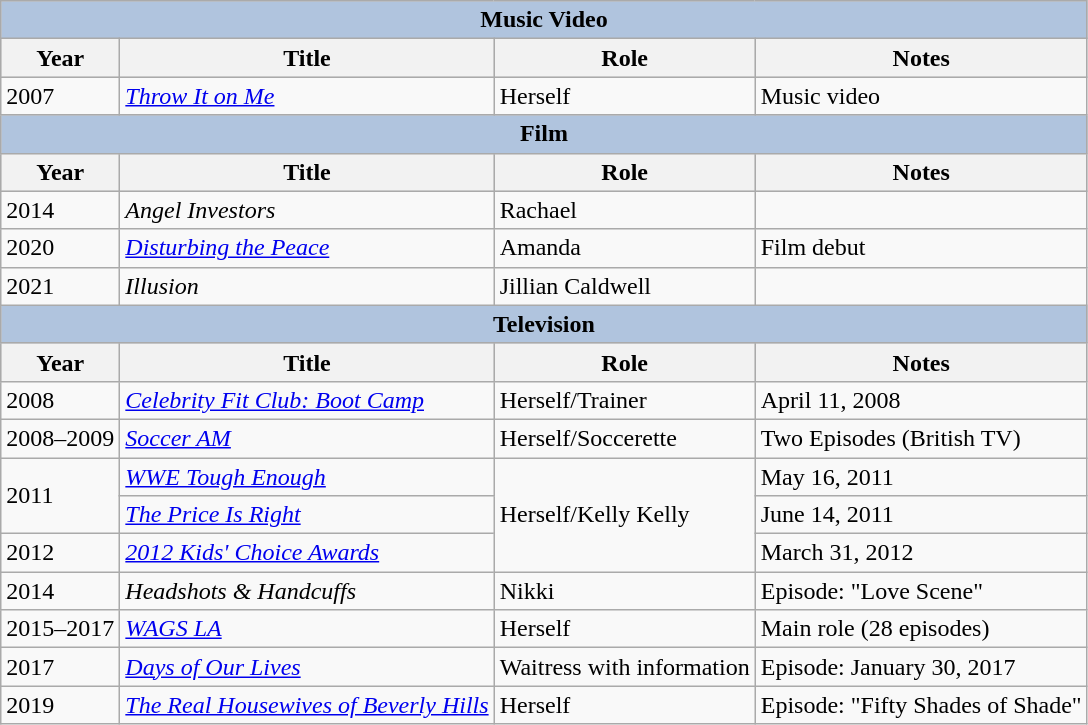<table class="wikitable sortable">
<tr style="background:#ccc; text-align:center;">
<th colspan="4" style="background: LightSteelBlue;">Music Video</th>
</tr>
<tr style="background:#ccc; text-align:center;">
<th>Year</th>
<th>Title</th>
<th>Role</th>
<th class="unsortable">Notes</th>
</tr>
<tr>
<td>2007</td>
<td><em><a href='#'>Throw It on Me</a></em></td>
<td>Herself</td>
<td>Music video</td>
</tr>
<tr style="background:#ccc; text-align:center;">
<th colspan="4" style="background: LightSteelBlue;">Film</th>
</tr>
<tr style="background:#ccc; text-align:center;">
<th>Year</th>
<th>Title</th>
<th>Role</th>
<th class="unsortable">Notes</th>
</tr>
<tr>
<td>2014</td>
<td><em>Angel Investors</em></td>
<td>Rachael</td>
<td></td>
</tr>
<tr>
<td>2020</td>
<td><em><a href='#'>Disturbing the Peace</a></em></td>
<td>Amanda</td>
<td>Film debut</td>
</tr>
<tr>
<td>2021</td>
<td><em>Illusion</em></td>
<td>Jillian Caldwell</td>
<td></td>
</tr>
<tr style="background:#ccc; text-align:center;">
<th colspan="4" style="background: LightSteelBlue;">Television</th>
</tr>
<tr style="background:#ccc; text-align:center;">
<th>Year</th>
<th>Title</th>
<th>Role</th>
<th class="unsortable">Notes</th>
</tr>
<tr>
<td>2008</td>
<td><em><a href='#'>Celebrity Fit Club: Boot Camp</a></em></td>
<td>Herself/Trainer</td>
<td>April 11, 2008</td>
</tr>
<tr>
<td>2008–2009</td>
<td><em><a href='#'>Soccer AM</a></em></td>
<td>Herself/Soccerette</td>
<td>Two Episodes (British TV)</td>
</tr>
<tr>
<td rowspan="2">2011</td>
<td><em><a href='#'>WWE Tough Enough</a></em></td>
<td rowspan="3">Herself/Kelly Kelly</td>
<td>May 16, 2011</td>
</tr>
<tr>
<td><em><a href='#'>The Price Is Right</a></em></td>
<td>June 14, 2011</td>
</tr>
<tr>
<td>2012</td>
<td><em><a href='#'>2012 Kids' Choice Awards</a></em></td>
<td>March 31, 2012</td>
</tr>
<tr>
<td>2014</td>
<td><em>Headshots & Handcuffs</em></td>
<td>Nikki</td>
<td>Episode: "Love Scene"</td>
</tr>
<tr>
<td>2015–2017</td>
<td><em><a href='#'>WAGS LA</a></em></td>
<td>Herself</td>
<td>Main role (28 episodes)</td>
</tr>
<tr>
<td>2017</td>
<td><em><a href='#'>Days of Our Lives</a></em></td>
<td>Waitress with information</td>
<td>Episode: January 30, 2017</td>
</tr>
<tr>
<td>2019</td>
<td><em><a href='#'>The Real Housewives of Beverly Hills</a></em></td>
<td>Herself</td>
<td>Episode: "Fifty Shades of Shade"</td>
</tr>
</table>
